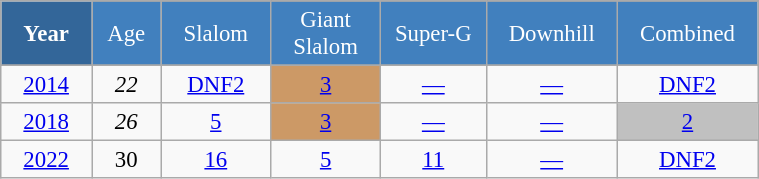<table class="wikitable" style="font-size:95%; text-align:center; border:grey solid 1px; border-collapse:collapse;" width="40%">
<tr style="background-color:#369; color:white;">
<td rowspan="2" colspan="1" width="5%"><strong>Year</strong></td>
</tr>
<tr style="background-color:#4180be; color:white;">
<td width="3%">Age</td>
<td width="5%">Slalom</td>
<td width="5%">Giant<br>Slalom</td>
<td width="5%">Super-G</td>
<td width="5%">Downhill</td>
<td width="5%">Combined</td>
</tr>
<tr style="background-color:#8CB2D8; color:white;">
</tr>
<tr>
<td><a href='#'>2014</a></td>
<td><em>22</em></td>
<td><a href='#'>DNF2</a></td>
<td style="background:#c96;"><a href='#'>3</a></td>
<td><a href='#'>—</a></td>
<td><a href='#'>—</a></td>
<td><a href='#'>DNF2</a></td>
</tr>
<tr>
<td><a href='#'>2018</a></td>
<td><em>26</em></td>
<td><a href='#'>5</a></td>
<td style="background:#c96;"><a href='#'>3</a></td>
<td><a href='#'>—</a></td>
<td><a href='#'>—</a></td>
<td style="background:silver;"><a href='#'>2</a></td>
</tr>
<tr>
<td><a href='#'>2022</a></td>
<td>30</td>
<td><a href='#'>16</a></td>
<td><a href='#'>5</a></td>
<td><a href='#'>11</a></td>
<td><a href='#'>—</a></td>
<td><a href='#'>DNF2</a></td>
</tr>
</table>
